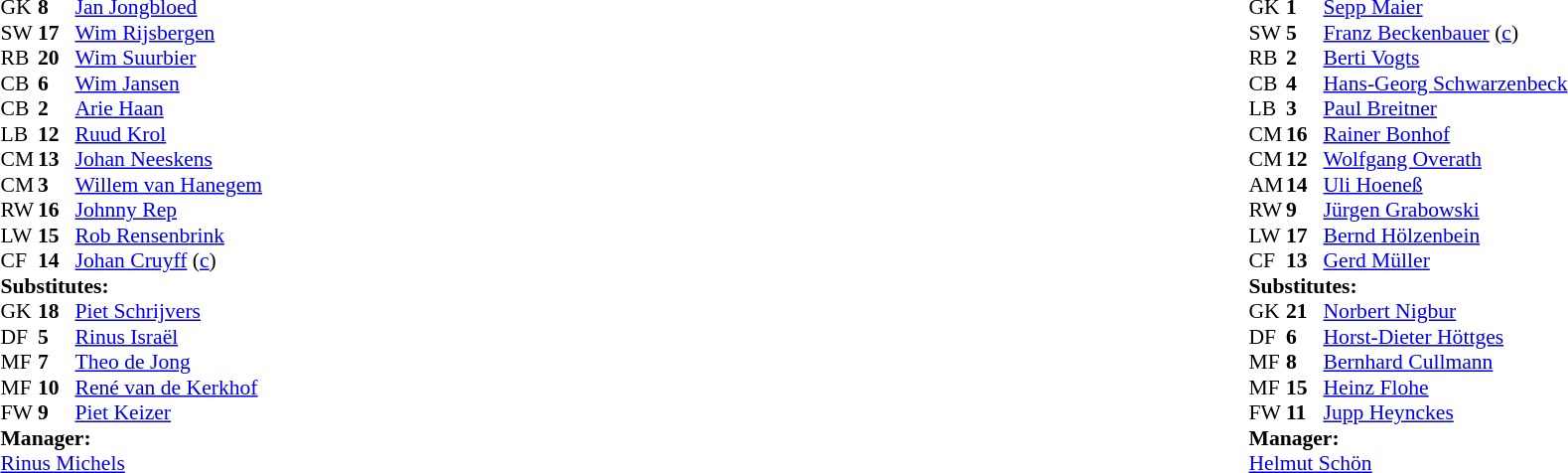<table width="100%">
<tr>
<td valign="top" width="40%"><br><table style="font-size:90%" cellspacing="0" cellpadding="0">
<tr>
<th width=25></th>
<th width=25></th>
</tr>
<tr>
<td>GK</td>
<td><strong>8</strong></td>
<td><a href='#'>Jan Jongbloed</a></td>
</tr>
<tr>
<td>SW</td>
<td><strong>17</strong></td>
<td><a href='#'>Wim Rijsbergen</a></td>
<td></td>
<td></td>
</tr>
<tr>
<td>RB</td>
<td><strong>20</strong></td>
<td><a href='#'>Wim Suurbier</a></td>
</tr>
<tr>
<td>CB</td>
<td><strong>6</strong></td>
<td><a href='#'>Wim Jansen</a></td>
</tr>
<tr>
<td>CB</td>
<td><strong>2</strong></td>
<td><a href='#'>Arie Haan</a></td>
</tr>
<tr>
<td>LB</td>
<td><strong>12</strong></td>
<td><a href='#'>Ruud Krol</a></td>
</tr>
<tr>
<td>CM</td>
<td><strong>13</strong></td>
<td><a href='#'>Johan Neeskens</a></td>
<td></td>
</tr>
<tr>
<td>CM</td>
<td><strong>3</strong></td>
<td><a href='#'>Willem van Hanegem</a></td>
<td></td>
</tr>
<tr>
<td>RW</td>
<td><strong>16</strong></td>
<td><a href='#'>Johnny Rep</a></td>
</tr>
<tr>
<td>LW</td>
<td><strong>15</strong></td>
<td><a href='#'>Rob Rensenbrink</a></td>
<td></td>
<td></td>
</tr>
<tr>
<td>CF</td>
<td><strong>14</strong></td>
<td><a href='#'>Johan Cruyff</a> (<a href='#'>c</a>)</td>
<td></td>
</tr>
<tr>
<td colspan=3><strong>Substitutes:</strong></td>
</tr>
<tr>
<td>GK</td>
<td><strong>18</strong></td>
<td><a href='#'>Piet Schrijvers</a></td>
</tr>
<tr>
<td>DF</td>
<td><strong>5</strong></td>
<td><a href='#'>Rinus Israël</a></td>
</tr>
<tr>
<td>MF</td>
<td><strong>7</strong></td>
<td><a href='#'>Theo de Jong</a></td>
<td></td>
<td></td>
</tr>
<tr>
<td>MF</td>
<td><strong>10</strong></td>
<td><a href='#'>René van de Kerkhof</a></td>
<td></td>
<td></td>
</tr>
<tr>
<td>FW</td>
<td><strong>9</strong></td>
<td><a href='#'>Piet Keizer</a></td>
</tr>
<tr>
<td colspan=3><strong>Manager:</strong></td>
</tr>
<tr>
<td colspan=3><a href='#'>Rinus Michels</a></td>
</tr>
</table>
</td>
<td valign="top"></td>
<td valign="top" width="50%"><br><table style="font-size:90%;margin:auto" cellspacing="0" cellpadding="0">
<tr>
<th width=25></th>
<th width=25></th>
</tr>
<tr>
<td>GK</td>
<td><strong>1</strong></td>
<td><a href='#'>Sepp Maier</a></td>
</tr>
<tr>
<td>SW</td>
<td><strong>5</strong></td>
<td><a href='#'>Franz Beckenbauer</a> (<a href='#'>c</a>)</td>
</tr>
<tr>
<td>RB</td>
<td><strong>2</strong></td>
<td><a href='#'>Berti Vogts</a></td>
<td></td>
</tr>
<tr>
<td>CB</td>
<td><strong>4</strong></td>
<td><a href='#'>Hans-Georg Schwarzenbeck</a></td>
</tr>
<tr>
<td>LB</td>
<td><strong>3</strong></td>
<td><a href='#'>Paul Breitner</a></td>
</tr>
<tr>
<td>CM</td>
<td><strong>16</strong></td>
<td><a href='#'>Rainer Bonhof</a></td>
</tr>
<tr>
<td>CM</td>
<td><strong>12</strong></td>
<td><a href='#'>Wolfgang Overath</a></td>
</tr>
<tr>
<td>AM</td>
<td><strong>14</strong></td>
<td><a href='#'>Uli Hoeneß</a></td>
</tr>
<tr>
<td>RW</td>
<td><strong>9</strong></td>
<td><a href='#'>Jürgen Grabowski</a></td>
</tr>
<tr>
<td>LW</td>
<td><strong>17</strong></td>
<td><a href='#'>Bernd Hölzenbein</a></td>
</tr>
<tr>
<td>CF</td>
<td><strong>13</strong></td>
<td><a href='#'>Gerd Müller</a></td>
</tr>
<tr>
<td colspan=3><strong>Substitutes:</strong></td>
</tr>
<tr>
<td>GK</td>
<td><strong>21</strong></td>
<td><a href='#'>Norbert Nigbur</a></td>
</tr>
<tr>
<td>DF</td>
<td><strong>6</strong></td>
<td><a href='#'>Horst-Dieter Höttges</a></td>
</tr>
<tr>
<td>MF</td>
<td><strong>8</strong></td>
<td><a href='#'>Bernhard Cullmann</a></td>
</tr>
<tr>
<td>MF</td>
<td><strong>15</strong></td>
<td><a href='#'>Heinz Flohe</a></td>
</tr>
<tr>
<td>FW</td>
<td><strong>11</strong></td>
<td><a href='#'>Jupp Heynckes</a></td>
</tr>
<tr>
<td colspan=3><strong>Manager:</strong></td>
</tr>
<tr>
<td colspan=3><a href='#'>Helmut Schön</a></td>
</tr>
</table>
</td>
</tr>
</table>
